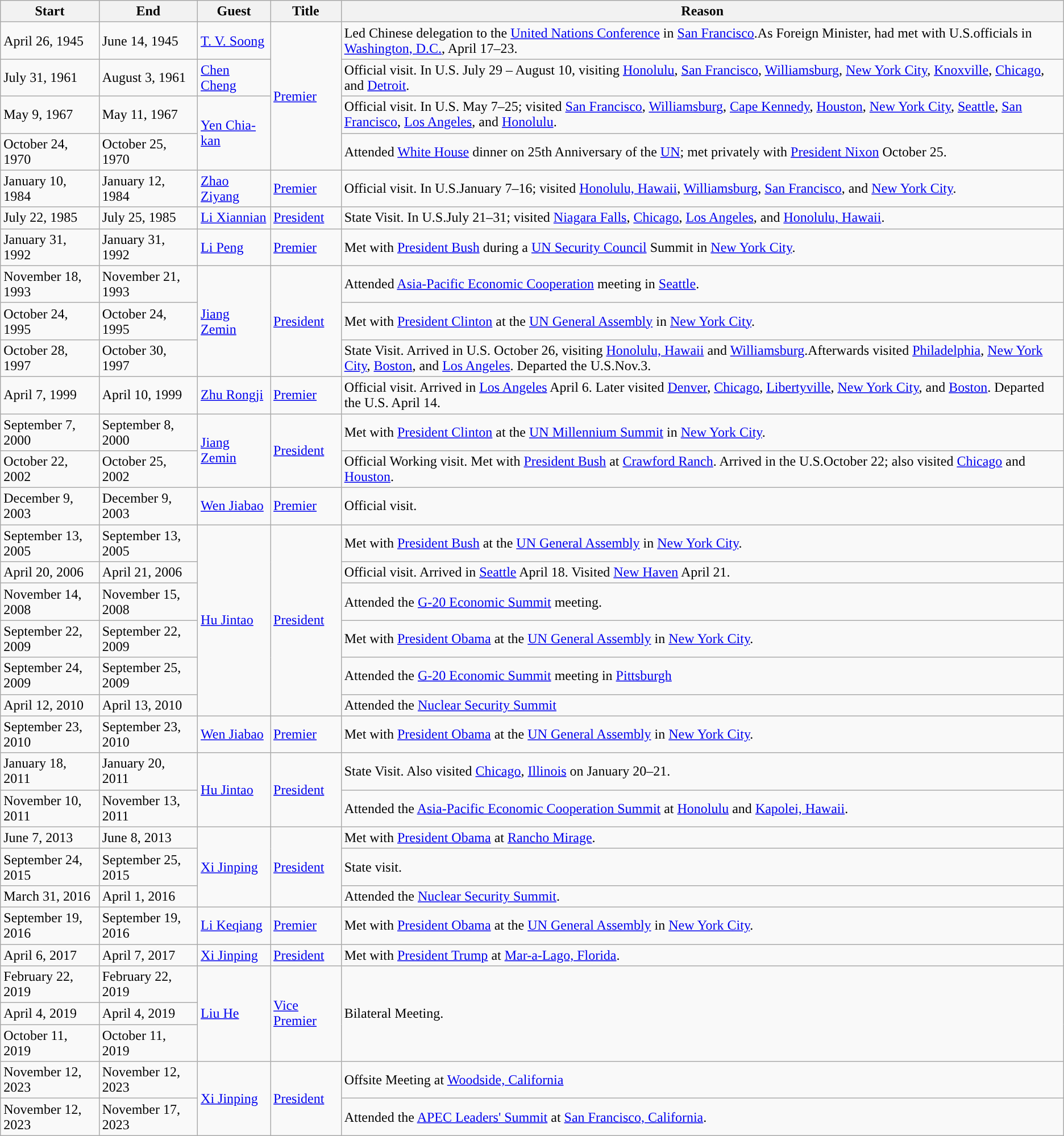<table class="wikitable sortable">
<tr>
<th>Start</th>
<th>End</th>
<th>Guest</th>
<th>Title</th>
<th>Reason</th>
</tr>
<tr>
<td>April 26, 1945</td>
<td>June 14, 1945</td>
<td><a href='#'>T. V. Soong</a></td>
<td rowspan=4><a href='#'>Premier</a></td>
<td>Led Chinese delegation to the <a href='#'>United Nations Conference</a> in <a href='#'>San Francisco</a>.As Foreign Minister, had met with U.S.officials in <a href='#'>Washington, D.C.</a>, April 17–23.</td>
</tr>
<tr>
<td>July 31, 1961</td>
<td>August 3, 1961</td>
<td><a href='#'>Chen Cheng</a></td>
<td>Official visit. In U.S. July 29 – August 10, visiting <a href='#'>Honolulu</a>, <a href='#'>San Francisco</a>, <a href='#'>Williamsburg</a>, <a href='#'>New York City</a>, <a href='#'>Knoxville</a>, <a href='#'>Chicago</a>, and <a href='#'>Detroit</a>.</td>
</tr>
<tr>
<td>May 9, 1967</td>
<td>May 11, 1967</td>
<td rowspan=2><a href='#'>Yen Chia-kan</a></td>
<td>Official visit. In U.S. May 7–25; visited <a href='#'>San Francisco</a>, <a href='#'>Williamsburg</a>, <a href='#'>Cape Kennedy</a>, <a href='#'>Houston</a>, <a href='#'>New York City</a>, <a href='#'>Seattle</a>, <a href='#'>San Francisco</a>, <a href='#'>Los Angeles</a>, and <a href='#'>Honolulu</a>.</td>
</tr>
<tr>
<td>October 24, 1970</td>
<td>October 25, 1970</td>
<td>Attended <a href='#'>White House</a> dinner on 25th Anniversary of the <a href='#'>UN</a>; met privately with <a href='#'>President Nixon</a> October 25.</td>
</tr>
<tr>
<td>January 10, 1984</td>
<td>January 12, 1984</td>
<td><a href='#'>Zhao Ziyang</a></td>
<td><a href='#'>Premier</a></td>
<td>Official visit. In U.S.January 7–16; visited <a href='#'>Honolulu, Hawaii</a>, <a href='#'>Williamsburg</a>, <a href='#'>San Francisco</a>, and <a href='#'>New York City</a>.</td>
</tr>
<tr>
<td>July 22, 1985</td>
<td>July 25, 1985</td>
<td><a href='#'>Li Xiannian</a></td>
<td><a href='#'>President</a></td>
<td>State Visit. In U.S.July 21–31; visited <a href='#'>Niagara Falls</a>, <a href='#'>Chicago</a>, <a href='#'>Los Angeles</a>, and <a href='#'>Honolulu, Hawaii</a>.</td>
</tr>
<tr>
<td>January 31, 1992</td>
<td>January 31, 1992</td>
<td><a href='#'>Li Peng</a></td>
<td><a href='#'>Premier</a></td>
<td>Met with <a href='#'>President Bush</a> during a <a href='#'>UN Security Council</a> Summit in <a href='#'>New York City</a>.</td>
</tr>
<tr>
<td>November 18, 1993</td>
<td>November 21, 1993</td>
<td rowspan=3><a href='#'>Jiang Zemin</a></td>
<td rowspan=3><a href='#'>President</a></td>
<td>Attended <a href='#'>Asia-Pacific Economic Cooperation</a> meeting in <a href='#'>Seattle</a>.</td>
</tr>
<tr>
<td>October 24, 1995</td>
<td>October 24, 1995</td>
<td>Met with <a href='#'>President Clinton</a> at the <a href='#'>UN General Assembly</a> in <a href='#'>New York City</a>.</td>
</tr>
<tr>
<td>October 28, 1997</td>
<td>October 30, 1997</td>
<td>State Visit. Arrived in U.S. October 26, visiting <a href='#'>Honolulu, Hawaii</a> and <a href='#'>Williamsburg</a>.Afterwards visited <a href='#'>Philadelphia</a>, <a href='#'>New York City</a>, <a href='#'>Boston</a>, and <a href='#'>Los Angeles</a>. Departed the U.S.Nov.3.</td>
</tr>
<tr>
<td>April 7, 1999</td>
<td>April 10, 1999</td>
<td><a href='#'>Zhu Rongji</a></td>
<td><a href='#'>Premier</a></td>
<td>Official visit. Arrived in <a href='#'>Los Angeles</a> April 6. Later visited <a href='#'>Denver</a>, <a href='#'>Chicago</a>, <a href='#'>Libertyville</a>, <a href='#'>New York City</a>, and <a href='#'>Boston</a>. Departed the U.S. April 14.</td>
</tr>
<tr>
<td>September 7, 2000</td>
<td>September 8, 2000</td>
<td rowspan=2><a href='#'>Jiang Zemin</a></td>
<td rowspan=2><a href='#'>President</a></td>
<td>Met with <a href='#'>President Clinton</a> at the <a href='#'>UN Millennium Summit</a> in <a href='#'>New York City</a>.</td>
</tr>
<tr>
<td>October 22, 2002</td>
<td>October 25, 2002</td>
<td>Official Working visit. Met with <a href='#'>President Bush</a> at <a href='#'>Crawford Ranch</a>. Arrived in the U.S.October 22; also visited <a href='#'>Chicago</a> and <a href='#'>Houston</a>.</td>
</tr>
<tr>
<td>December 9, 2003</td>
<td>December 9, 2003</td>
<td><a href='#'>Wen Jiabao</a></td>
<td><a href='#'>Premier</a></td>
<td>Official visit.</td>
</tr>
<tr>
<td>September 13, 2005</td>
<td>September 13, 2005</td>
<td rowspan=6><a href='#'>Hu Jintao</a></td>
<td rowspan=6><a href='#'>President</a></td>
<td>Met with <a href='#'>President Bush</a> at the <a href='#'>UN General Assembly</a> in <a href='#'>New York City</a>.</td>
</tr>
<tr>
<td>April 20, 2006</td>
<td>April 21, 2006</td>
<td>Official visit. Arrived in <a href='#'>Seattle</a> April 18. Visited <a href='#'>New Haven</a> April 21.</td>
</tr>
<tr>
<td>November 14, 2008</td>
<td>November 15, 2008</td>
<td>Attended the <a href='#'>G-20 Economic Summit</a> meeting.</td>
</tr>
<tr>
<td>September 22, 2009</td>
<td>September 22, 2009</td>
<td>Met with <a href='#'>President Obama</a> at the <a href='#'>UN General Assembly</a> in <a href='#'>New York City</a>.</td>
</tr>
<tr>
<td>September 24, 2009</td>
<td>September 25, 2009</td>
<td>Attended the <a href='#'>G-20 Economic Summit</a> meeting in <a href='#'>Pittsburgh</a></td>
</tr>
<tr>
<td>April 12, 2010</td>
<td>April 13, 2010</td>
<td>Attended the <a href='#'>Nuclear Security Summit</a></td>
</tr>
<tr>
<td>September 23, 2010</td>
<td>September 23, 2010</td>
<td><a href='#'>Wen Jiabao</a></td>
<td><a href='#'>Premier</a></td>
<td>Met with <a href='#'>President Obama</a> at the <a href='#'>UN General Assembly</a> in <a href='#'>New York City</a>.</td>
</tr>
<tr>
<td>January 18, 2011</td>
<td>January 20, 2011</td>
<td rowspan=2><a href='#'>Hu Jintao</a></td>
<td rowspan=2><a href='#'>President</a></td>
<td>State Visit. Also visited <a href='#'>Chicago</a>, <a href='#'>Illinois</a> on January 20–21.</td>
</tr>
<tr>
<td>November 10, 2011</td>
<td>November 13, 2011</td>
<td>Attended the <a href='#'>Asia-Pacific Economic Cooperation Summit</a> at <a href='#'>Honolulu</a> and <a href='#'>Kapolei, Hawaii</a>.</td>
</tr>
<tr>
<td>June 7, 2013</td>
<td>June 8, 2013</td>
<td rowspan=3><a href='#'>Xi Jinping</a></td>
<td rowspan=3><a href='#'>President</a></td>
<td>Met with <a href='#'>President Obama</a> at <a href='#'>Rancho Mirage</a>.</td>
</tr>
<tr>
<td>September 24, 2015</td>
<td>September 25, 2015</td>
<td>State visit.</td>
</tr>
<tr>
<td>March 31, 2016</td>
<td>April 1, 2016</td>
<td>Attended the <a href='#'>Nuclear Security Summit</a>.</td>
</tr>
<tr>
<td>September 19, 2016</td>
<td>September 19, 2016</td>
<td><a href='#'>Li Keqiang</a></td>
<td><a href='#'>Premier</a></td>
<td>Met with <a href='#'>President Obama</a> at the <a href='#'>UN General Assembly</a> in <a href='#'>New York City</a>.</td>
</tr>
<tr>
<td>April 6, 2017</td>
<td>April 7, 2017</td>
<td><a href='#'>Xi Jinping</a></td>
<td><a href='#'>President</a></td>
<td>Met with <a href='#'>President Trump</a> at <a href='#'>Mar-a-Lago, Florida</a>.</td>
</tr>
<tr>
<td>February 22, 2019</td>
<td>February 22, 2019</td>
<td rowspan="3"><a href='#'>Liu He</a></td>
<td rowspan="3"><a href='#'>Vice Premier</a></td>
<td rowspan="3">Bilateral Meeting.</td>
</tr>
<tr>
<td>April 4, 2019</td>
<td>April 4, 2019</td>
</tr>
<tr>
<td>October 11, 2019</td>
<td>October 11, 2019</td>
</tr>
<tr>
<td>November 12, 2023</td>
<td>November 12, 2023</td>
<td rowspan=2><a href='#'>Xi Jinping</a></td>
<td rowspan=2><a href='#'>President</a></td>
<td>Offsite Meeting at <a href='#'>Woodside, California</a></td>
</tr>
<tr>
<td>November 12, 2023</td>
<td>November 17, 2023</td>
<td>Attended the <a href='#'>APEC Leaders' Summit</a> at <a href='#'>San Francisco, California</a>.</td>
</tr>
</table>
